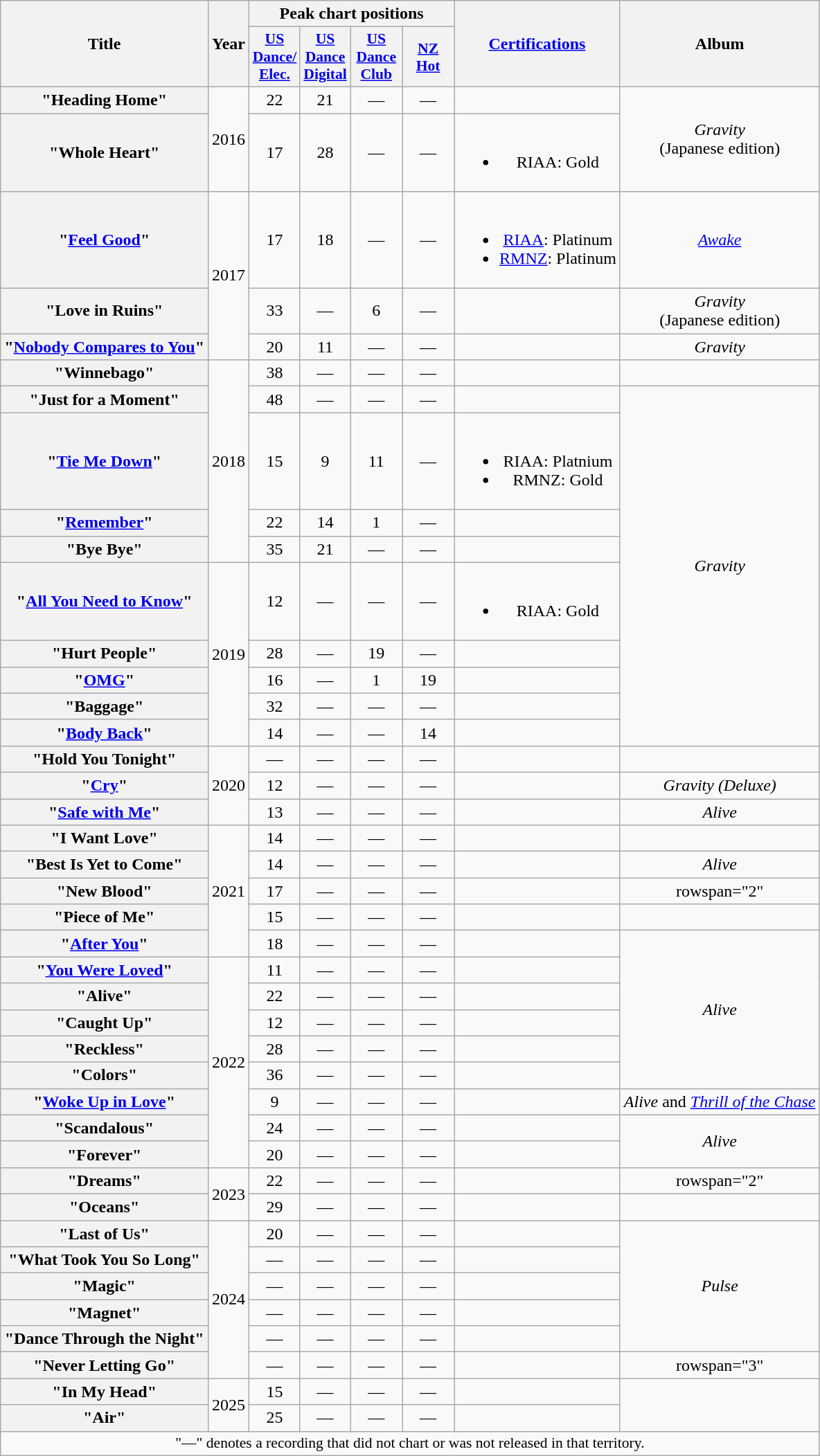<table class="wikitable plainrowheaders" style="text-align:center;">
<tr>
<th scope="col" rowspan="2">Title</th>
<th scope="col" rowspan="2">Year</th>
<th scope="col" colspan="4">Peak chart positions</th>
<th scope="col" rowspan="2"><a href='#'>Certifications</a></th>
<th scope="col" rowspan="2">Album</th>
</tr>
<tr>
<th scope="col" style="width:2.5em;font-size:90%;"><a href='#'>US<br>Dance/<br>Elec.</a><br></th>
<th scope="col" style="width:2.5em;font-size:90%;"><a href='#'>US <br>Dance Digital</a><br></th>
<th scope="col" style="width:3em;font-size:90%;"><a href='#'>US Dance Club</a><br></th>
<th scope="col" style="width:3em;font-size:90%;"><a href='#'>NZ<br>Hot</a><br></th>
</tr>
<tr>
<th scope="row">"Heading Home"<br></th>
<td rowspan="2">2016</td>
<td>22</td>
<td>21</td>
<td>—</td>
<td>—</td>
<td></td>
<td rowspan="2"><em>Gravity</em><br>(Japanese edition)</td>
</tr>
<tr>
<th scope="row">"Whole Heart"<br></th>
<td>17</td>
<td>28</td>
<td>—</td>
<td>—</td>
<td><br><ul><li>RIAA: Gold</li></ul></td>
</tr>
<tr>
<th scope="row">"<a href='#'>Feel Good</a>"<br></th>
<td rowspan="3">2017</td>
<td>17</td>
<td>18</td>
<td>—</td>
<td>—</td>
<td><br><ul><li><a href='#'>RIAA</a>: Platinum</li><li><a href='#'>RMNZ</a>: Platinum</li></ul></td>
<td><em><a href='#'>Awake</a></em></td>
</tr>
<tr>
<th scope="row">"Love in Ruins"<br></th>
<td>33</td>
<td>—</td>
<td>6</td>
<td>—</td>
<td></td>
<td><em>Gravity</em><br>(Japanese edition)</td>
</tr>
<tr>
<th scope="row">"<a href='#'>Nobody Compares to You</a>"<br></th>
<td>20</td>
<td>11</td>
<td>—</td>
<td>—</td>
<td></td>
<td><em>Gravity</em></td>
</tr>
<tr>
<th scope="row">"Winnebago"<br></th>
<td rowspan="5">2018</td>
<td>38</td>
<td>—</td>
<td>—</td>
<td>—</td>
<td></td>
<td></td>
</tr>
<tr>
<th scope="row">"Just for a Moment"<br></th>
<td>48</td>
<td>—</td>
<td>—</td>
<td>—</td>
<td></td>
<td rowspan="9"><em>Gravity</em></td>
</tr>
<tr>
<th scope="row">"<a href='#'>Tie Me Down</a>"<br></th>
<td>15</td>
<td>9</td>
<td>11</td>
<td>—</td>
<td><br><ul><li>RIAA: Platnium</li><li>RMNZ: Gold</li></ul></td>
</tr>
<tr>
<th scope="row">"<a href='#'>Remember</a>" <br></th>
<td>22</td>
<td>14</td>
<td>1</td>
<td>—</td>
<td></td>
</tr>
<tr>
<th scope="row">"Bye Bye"<br></th>
<td>35</td>
<td>21</td>
<td>—</td>
<td>—</td>
<td></td>
</tr>
<tr>
<th scope="row">"<a href='#'>All You Need to Know</a>"<br></th>
<td rowspan="5">2019</td>
<td>12</td>
<td>—</td>
<td>—</td>
<td>—</td>
<td><br><ul><li>RIAA: Gold</li></ul></td>
</tr>
<tr>
<th scope="row">"Hurt People"<br></th>
<td>28</td>
<td>—</td>
<td>19</td>
<td>—</td>
<td></td>
</tr>
<tr>
<th scope="row">"<a href='#'>OMG</a>"<br></th>
<td>16</td>
<td>—</td>
<td>1</td>
<td>19</td>
</tr>
<tr>
<th scope="row">"Baggage"<br></th>
<td>32</td>
<td>—</td>
<td>—</td>
<td>—</td>
<td></td>
</tr>
<tr>
<th scope="row">"<a href='#'>Body Back</a>"<br></th>
<td>14</td>
<td>—</td>
<td>—</td>
<td>14</td>
<td></td>
</tr>
<tr>
<th scope="row">"Hold You Tonight"<br></th>
<td rowspan="3">2020</td>
<td>—</td>
<td>—</td>
<td>—</td>
<td>—</td>
<td></td>
<td></td>
</tr>
<tr>
<th scope="row">"<a href='#'>Cry</a>" <br></th>
<td>12</td>
<td>—</td>
<td>—</td>
<td>—</td>
<td></td>
<td><em>Gravity (Deluxe)</em></td>
</tr>
<tr>
<th scope="row">"<a href='#'>Safe with Me</a>"<br></th>
<td>13</td>
<td>—</td>
<td>—</td>
<td>—</td>
<td></td>
<td><em>Alive</em></td>
</tr>
<tr>
<th scope="row">"I Want Love"<br></th>
<td rowspan="5">2021</td>
<td>14</td>
<td>—</td>
<td>—</td>
<td>—</td>
<td></td>
<td></td>
</tr>
<tr>
<th scope="row">"Best Is Yet to Come"<br></th>
<td>14</td>
<td>—</td>
<td>—</td>
<td>—</td>
<td></td>
<td><em>Alive</em></td>
</tr>
<tr>
<th scope="row">"New Blood"<br></th>
<td>17</td>
<td>—</td>
<td>—</td>
<td>—</td>
<td></td>
<td>rowspan="2" </td>
</tr>
<tr>
<th scope="row">"Piece of Me"<br></th>
<td>15</td>
<td>—</td>
<td>—</td>
<td>—</td>
<td></td>
</tr>
<tr>
<th scope="row">"<a href='#'>After You</a>"<br></th>
<td>18</td>
<td>—</td>
<td>—</td>
<td>—</td>
<td></td>
<td rowspan="6"><em>Alive</em></td>
</tr>
<tr>
<th scope="row">"<a href='#'>You Were Loved</a>"<br></th>
<td rowspan="8">2022</td>
<td>11</td>
<td>—</td>
<td>—</td>
<td>—</td>
<td></td>
</tr>
<tr>
<th scope="row">"Alive"<br></th>
<td>22</td>
<td>—</td>
<td>—</td>
<td>—</td>
<td></td>
</tr>
<tr>
<th scope="row">"Caught Up"<br></th>
<td>12</td>
<td>—</td>
<td>—</td>
<td>—</td>
<td></td>
</tr>
<tr>
<th scope="row">"Reckless"<br></th>
<td>28</td>
<td>—</td>
<td>—</td>
<td>—</td>
<td></td>
</tr>
<tr>
<th scope="row">"Colors"<br></th>
<td>36</td>
<td>—</td>
<td>—</td>
<td>—</td>
<td></td>
</tr>
<tr>
<th scope="row">"<a href='#'>Woke Up in Love</a>"<br></th>
<td>9</td>
<td>—</td>
<td>—</td>
<td>—</td>
<td></td>
<td><em>Alive</em> and <em><a href='#'>Thrill of the Chase</a></em></td>
</tr>
<tr>
<th scope="row">"Scandalous"<br></th>
<td>24</td>
<td>—</td>
<td>—</td>
<td>—</td>
<td></td>
<td rowspan="2"><em>Alive</em></td>
</tr>
<tr>
<th scope="row">"Forever"<br></th>
<td>20</td>
<td>—</td>
<td>—</td>
<td>—</td>
<td></td>
</tr>
<tr>
<th scope="row">"Dreams"</th>
<td rowspan="2">2023</td>
<td>22</td>
<td>—</td>
<td>—</td>
<td>—</td>
<td></td>
<td>rowspan="2" </td>
</tr>
<tr>
<th scope="row">"Oceans"<br></th>
<td>29</td>
<td>—</td>
<td>—</td>
<td>—</td>
<td></td>
</tr>
<tr>
<th scope="row">"Last of Us"<br></th>
<td rowspan="6">2024</td>
<td>20</td>
<td>—</td>
<td>—</td>
<td>—</td>
<td></td>
<td rowspan="5"><em>Pulse</em></td>
</tr>
<tr>
<th scope="row">"What Took You So Long"<br></th>
<td>—</td>
<td>—</td>
<td>—</td>
<td>—</td>
<td></td>
</tr>
<tr>
<th scope="row">"Magic"<br></th>
<td>—</td>
<td>—</td>
<td>—</td>
<td>—</td>
<td></td>
</tr>
<tr>
<th scope="row">"Magnet"<br></th>
<td>—</td>
<td>—</td>
<td>—</td>
<td>—</td>
<td></td>
</tr>
<tr>
<th scope="row">"Dance Through the Night"<br></th>
<td>—</td>
<td>—</td>
<td>—</td>
<td>—</td>
<td></td>
</tr>
<tr>
<th scope="row">"Never Letting Go"<br></th>
<td>—</td>
<td>—</td>
<td>—</td>
<td>—</td>
<td></td>
<td>rowspan="3" </td>
</tr>
<tr>
<th scope="row">"In My Head"<br></th>
<td rowspan="2">2025</td>
<td>15</td>
<td>—</td>
<td>—</td>
<td>—</td>
<td></td>
</tr>
<tr>
<th scope="row">"Air"<br></th>
<td>25</td>
<td>—</td>
<td>—</td>
<td>—</td>
<td></td>
</tr>
<tr>
<td colspan="8" style="font-size:90%">"—" denotes a recording that did not chart or was not released in that territory.</td>
</tr>
</table>
